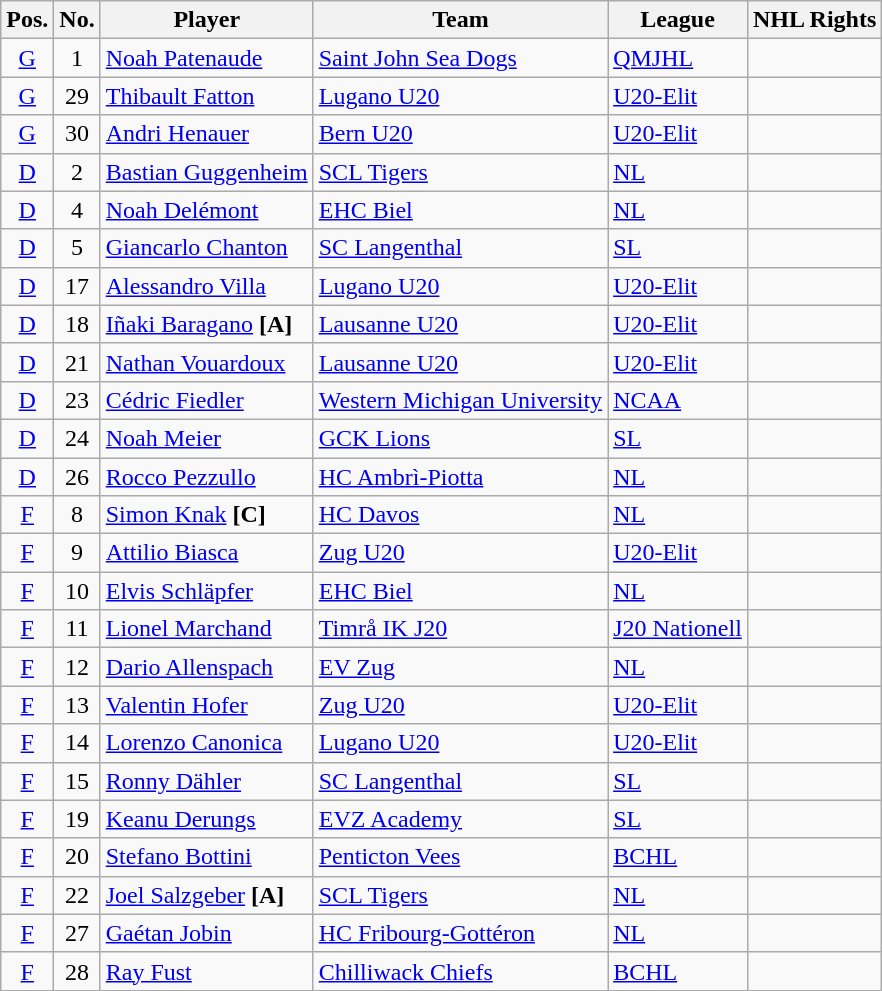<table class="wikitable sortable">
<tr>
<th>Pos.</th>
<th>No.</th>
<th>Player</th>
<th>Team</th>
<th>League</th>
<th>NHL Rights</th>
</tr>
<tr>
<td style="text-align:center;"><a href='#'>G</a></td>
<td style="text-align:center;">1</td>
<td><a href='#'>Noah Patenaude</a></td>
<td> <a href='#'>Saint John Sea Dogs</a></td>
<td> <a href='#'>QMJHL</a></td>
<td></td>
</tr>
<tr>
<td style="text-align:center;"><a href='#'>G</a></td>
<td style="text-align:center;">29</td>
<td><a href='#'>Thibault Fatton</a></td>
<td> <a href='#'>Lugano U20</a></td>
<td> <a href='#'>U20-Elit</a></td>
<td></td>
</tr>
<tr>
<td style="text-align:center;"><a href='#'>G</a></td>
<td style="text-align:center;">30</td>
<td><a href='#'>Andri Henauer</a></td>
<td> <a href='#'>Bern U20</a></td>
<td> <a href='#'>U20-Elit</a></td>
<td></td>
</tr>
<tr>
<td style="text-align:center;"><a href='#'>D</a></td>
<td style="text-align:center;">2</td>
<td><a href='#'>Bastian Guggenheim</a></td>
<td> <a href='#'>SCL Tigers</a></td>
<td> <a href='#'>NL</a></td>
<td></td>
</tr>
<tr>
<td style="text-align:center;"><a href='#'>D</a></td>
<td style="text-align:center;">4</td>
<td><a href='#'>Noah Delémont</a></td>
<td> <a href='#'>EHC Biel</a></td>
<td> <a href='#'>NL</a></td>
<td></td>
</tr>
<tr>
<td style="text-align:center;"><a href='#'>D</a></td>
<td style="text-align:center;">5</td>
<td><a href='#'>Giancarlo Chanton</a></td>
<td> <a href='#'>SC Langenthal</a></td>
<td> <a href='#'>SL</a></td>
<td></td>
</tr>
<tr>
<td style="text-align:center;"><a href='#'>D</a></td>
<td style="text-align:center;">17</td>
<td><a href='#'>Alessandro Villa</a></td>
<td> <a href='#'>Lugano U20</a></td>
<td> <a href='#'>U20-Elit</a></td>
<td></td>
</tr>
<tr>
<td style="text-align:center;"><a href='#'>D</a></td>
<td style="text-align:center;">18</td>
<td><a href='#'>Iñaki Baragano</a> <strong>[A]</strong></td>
<td> <a href='#'>Lausanne U20</a></td>
<td> <a href='#'>U20-Elit</a></td>
<td></td>
</tr>
<tr>
<td style="text-align:center;"><a href='#'>D</a></td>
<td style="text-align:center;">21</td>
<td><a href='#'>Nathan Vouardoux</a></td>
<td> <a href='#'>Lausanne U20</a></td>
<td> <a href='#'>U20-Elit</a></td>
<td></td>
</tr>
<tr>
<td style="text-align:center;"><a href='#'>D</a></td>
<td style="text-align:center;">23</td>
<td><a href='#'>Cédric Fiedler</a></td>
<td> <a href='#'>Western Michigan University</a></td>
<td> <a href='#'>NCAA</a></td>
<td></td>
</tr>
<tr>
<td style="text-align:center;"><a href='#'>D</a></td>
<td style="text-align:center;">24</td>
<td><a href='#'>Noah Meier</a></td>
<td> <a href='#'>GCK Lions</a></td>
<td> <a href='#'>SL</a></td>
<td></td>
</tr>
<tr>
<td style="text-align:center;"><a href='#'>D</a></td>
<td style="text-align:center;">26</td>
<td><a href='#'>Rocco Pezzullo</a></td>
<td> <a href='#'>HC Ambrì-Piotta</a></td>
<td> <a href='#'>NL</a></td>
<td></td>
</tr>
<tr>
<td style="text-align:center;"><a href='#'>F</a></td>
<td style="text-align:center;">8</td>
<td><a href='#'>Simon Knak</a> <strong>[C]</strong></td>
<td> <a href='#'>HC Davos</a></td>
<td> <a href='#'>NL</a></td>
<td></td>
</tr>
<tr>
<td style="text-align:center;"><a href='#'>F</a></td>
<td style="text-align:center;">9</td>
<td><a href='#'>Attilio Biasca</a></td>
<td> <a href='#'>Zug U20</a></td>
<td> <a href='#'>U20-Elit</a></td>
<td></td>
</tr>
<tr>
<td style="text-align:center;"><a href='#'>F</a></td>
<td style="text-align:center;">10</td>
<td><a href='#'>Elvis Schläpfer</a></td>
<td> <a href='#'>EHC Biel</a></td>
<td> <a href='#'>NL</a></td>
<td></td>
</tr>
<tr>
<td style="text-align:center;"><a href='#'>F</a></td>
<td style="text-align:center;">11</td>
<td><a href='#'>Lionel Marchand</a></td>
<td> <a href='#'>Timrå IK J20</a></td>
<td> <a href='#'>J20 Nationell</a></td>
<td></td>
</tr>
<tr>
<td style="text-align:center;"><a href='#'>F</a></td>
<td style="text-align:center;">12</td>
<td><a href='#'>Dario Allenspach</a></td>
<td> <a href='#'>EV Zug</a></td>
<td> <a href='#'>NL</a></td>
<td></td>
</tr>
<tr>
<td style="text-align:center;"><a href='#'>F</a></td>
<td style="text-align:center;">13</td>
<td><a href='#'>Valentin Hofer</a></td>
<td> <a href='#'>Zug U20</a></td>
<td> <a href='#'>U20-Elit</a></td>
<td></td>
</tr>
<tr>
<td style="text-align:center;"><a href='#'>F</a></td>
<td style="text-align:center;">14</td>
<td><a href='#'>Lorenzo Canonica</a></td>
<td> <a href='#'>Lugano U20</a></td>
<td> <a href='#'>U20-Elit</a></td>
<td></td>
</tr>
<tr>
<td style="text-align:center;"><a href='#'>F</a></td>
<td style="text-align:center;">15</td>
<td><a href='#'>Ronny Dähler</a></td>
<td> <a href='#'>SC Langenthal</a></td>
<td> <a href='#'>SL</a></td>
<td></td>
</tr>
<tr>
<td style="text-align:center;"><a href='#'>F</a></td>
<td style="text-align:center;">19</td>
<td><a href='#'>Keanu Derungs</a></td>
<td> <a href='#'>EVZ Academy</a></td>
<td> <a href='#'>SL</a></td>
<td></td>
</tr>
<tr>
<td style="text-align:center;"><a href='#'>F</a></td>
<td style="text-align:center;">20</td>
<td><a href='#'>Stefano Bottini</a></td>
<td> <a href='#'>Penticton Vees</a></td>
<td> <a href='#'>BCHL</a></td>
<td></td>
</tr>
<tr>
<td style="text-align:center;"><a href='#'>F</a></td>
<td style="text-align:center;">22</td>
<td><a href='#'>Joel Salzgeber</a> <strong>[A]</strong></td>
<td> <a href='#'>SCL Tigers</a></td>
<td> <a href='#'>NL</a></td>
<td></td>
</tr>
<tr>
<td style="text-align:center;"><a href='#'>F</a></td>
<td style="text-align:center;">27</td>
<td><a href='#'>Gaétan Jobin</a></td>
<td> <a href='#'>HC Fribourg-Gottéron</a></td>
<td> <a href='#'>NL</a></td>
<td></td>
</tr>
<tr>
<td style="text-align:center;"><a href='#'>F</a></td>
<td style="text-align:center;">28</td>
<td><a href='#'>Ray Fust</a></td>
<td> <a href='#'>Chilliwack Chiefs</a></td>
<td> <a href='#'>BCHL</a></td>
<td></td>
</tr>
</table>
